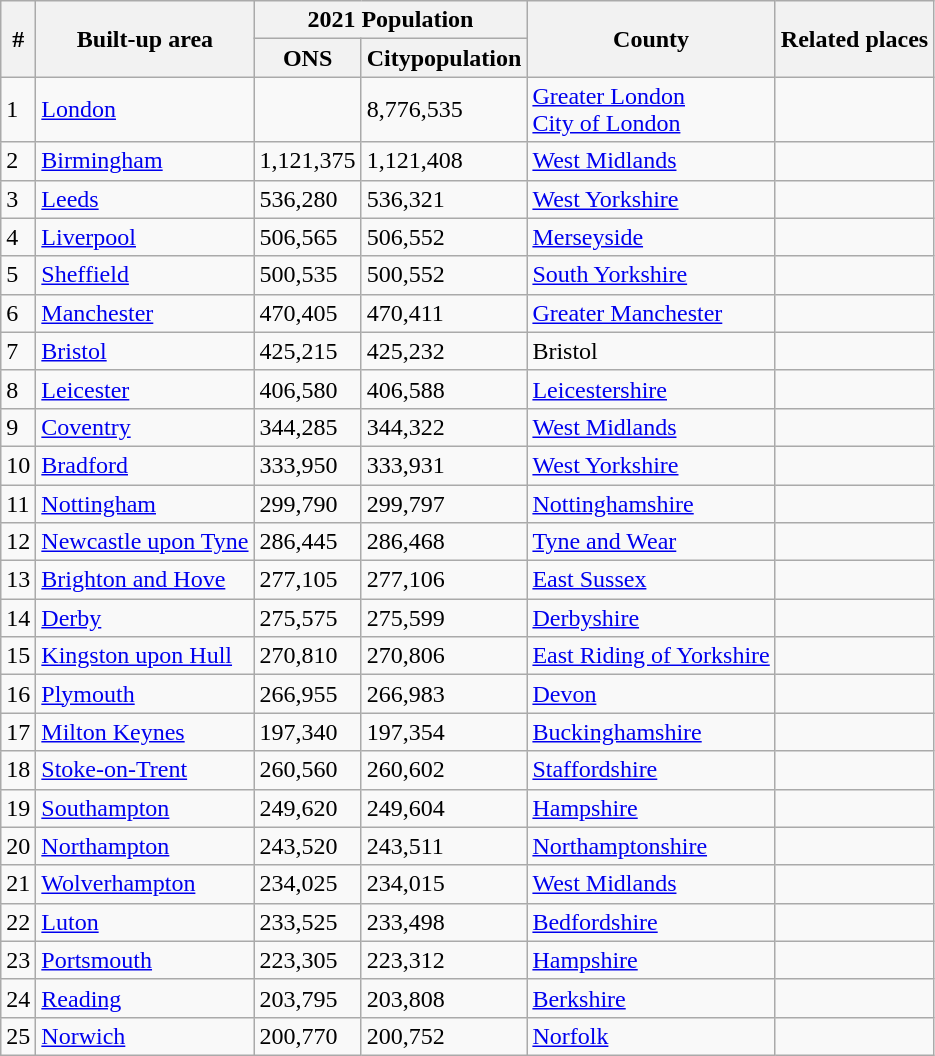<table class="wikitable sortable">
<tr>
<th rowspan=2>#</th>
<th rowspan=2>Built-up area</th>
<th colspan=2>2021 Population</th>
<th rowspan=2>County</th>
<th class="unsortable" rowspan=2>Related places</th>
</tr>
<tr>
<th>ONS</th>
<th>Citypopulation</th>
</tr>
<tr>
<td>1</td>
<td><a href='#'>London</a></td>
<td></td>
<td>8,776,535</td>
<td><a href='#'>Greater London</a><br><a href='#'>City of London</a></td>
<td></td>
</tr>
<tr>
<td>2</td>
<td><a href='#'>Birmingham</a></td>
<td>1,121,375</td>
<td>1,121,408</td>
<td><a href='#'> West Midlands</a></td>
<td></td>
</tr>
<tr>
<td>3</td>
<td><a href='#'>Leeds</a></td>
<td>536,280</td>
<td>536,321</td>
<td><a href='#'>West Yorkshire</a></td>
<td></td>
</tr>
<tr>
<td>4</td>
<td><a href='#'>Liverpool</a></td>
<td>506,565</td>
<td>506,552</td>
<td><a href='#'>Merseyside</a></td>
<td></td>
</tr>
<tr>
<td>5</td>
<td><a href='#'>Sheffield</a></td>
<td>500,535</td>
<td>500,552</td>
<td><a href='#'>South Yorkshire</a></td>
<td></td>
</tr>
<tr>
<td>6</td>
<td><a href='#'>Manchester</a></td>
<td>470,405</td>
<td>470,411</td>
<td><a href='#'>Greater Manchester</a></td>
<td></td>
</tr>
<tr>
<td>7</td>
<td><a href='#'>Bristol</a></td>
<td>425,215</td>
<td>425,232</td>
<td>Bristol</td>
<td></td>
</tr>
<tr>
<td>8</td>
<td><a href='#'>Leicester</a></td>
<td>406,580</td>
<td>406,588</td>
<td><a href='#'>Leicestershire</a></td>
<td></td>
</tr>
<tr>
<td>9</td>
<td><a href='#'>Coventry</a></td>
<td>344,285</td>
<td>344,322</td>
<td><a href='#'> West Midlands</a></td>
<td></td>
</tr>
<tr>
<td>10</td>
<td><a href='#'>Bradford</a></td>
<td>333,950</td>
<td>333,931</td>
<td><a href='#'>West Yorkshire</a></td>
<td></td>
</tr>
<tr>
<td>11</td>
<td><a href='#'>Nottingham</a></td>
<td>299,790</td>
<td>299,797</td>
<td><a href='#'>Nottinghamshire</a></td>
<td></td>
</tr>
<tr>
<td>12</td>
<td><a href='#'>Newcastle upon Tyne</a></td>
<td>286,445</td>
<td>286,468</td>
<td><a href='#'>Tyne and Wear</a></td>
<td></td>
</tr>
<tr>
<td>13</td>
<td><a href='#'>Brighton and Hove</a></td>
<td>277,105</td>
<td>277,106</td>
<td><a href='#'>East Sussex</a></td>
<td></td>
</tr>
<tr>
<td>14</td>
<td><a href='#'>Derby</a></td>
<td>275,575</td>
<td>275,599</td>
<td><a href='#'>Derbyshire</a></td>
<td></td>
</tr>
<tr>
<td>15</td>
<td><a href='#'>Kingston upon Hull</a></td>
<td>270,810</td>
<td>270,806</td>
<td><a href='#'>East Riding of Yorkshire</a></td>
<td></td>
</tr>
<tr>
<td>16</td>
<td><a href='#'>Plymouth</a></td>
<td>266,955</td>
<td>266,983</td>
<td><a href='#'>Devon</a></td>
<td></td>
</tr>
<tr>
<td>17</td>
<td><a href='#'>Milton Keynes</a> </td>
<td>197,340</td>
<td>197,354</td>
<td><a href='#'>Buckinghamshire</a></td>
<td></td>
</tr>
<tr>
<td>18</td>
<td><a href='#'>Stoke-on-Trent</a></td>
<td>260,560</td>
<td>260,602</td>
<td><a href='#'>Staffordshire</a></td>
<td></td>
</tr>
<tr>
<td>19</td>
<td><a href='#'>Southampton</a></td>
<td>249,620</td>
<td>249,604</td>
<td><a href='#'>Hampshire</a></td>
<td></td>
</tr>
<tr>
<td>20</td>
<td><a href='#'>Northampton</a></td>
<td>243,520</td>
<td>243,511</td>
<td><a href='#'>Northamptonshire</a></td>
<td></td>
</tr>
<tr>
<td>21</td>
<td><a href='#'>Wolverhampton</a></td>
<td>234,025</td>
<td>234,015</td>
<td><a href='#'> West Midlands</a></td>
<td></td>
</tr>
<tr>
<td>22</td>
<td><a href='#'>Luton</a></td>
<td>233,525</td>
<td>233,498</td>
<td><a href='#'>Bedfordshire</a></td>
<td></td>
</tr>
<tr>
<td>23</td>
<td><a href='#'>Portsmouth</a></td>
<td>223,305</td>
<td>223,312</td>
<td><a href='#'>Hampshire</a></td>
<td></td>
</tr>
<tr>
<td>24</td>
<td><a href='#'>Reading</a></td>
<td>203,795</td>
<td>203,808</td>
<td><a href='#'>Berkshire</a></td>
<td></td>
</tr>
<tr>
<td>25</td>
<td><a href='#'>Norwich</a></td>
<td>200,770</td>
<td>200,752</td>
<td><a href='#'>Norfolk</a></td>
<td></td>
</tr>
</table>
